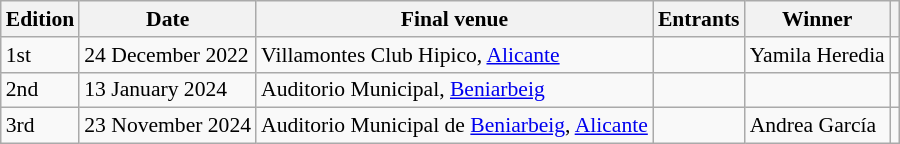<table class="wikitable defaultcenter col3left col4left" style="font-size: 90%">
<tr>
<th>Edition</th>
<th>Date</th>
<th>Final venue</th>
<th>Entrants</th>
<th>Winner</th>
<th></th>
</tr>
<tr>
<td>1st</td>
<td>24 December 2022</td>
<td>Villamontes Club Hipico, <a href='#'>Alicante</a></td>
<td></td>
<td>Yamila Heredia</td>
<td></td>
</tr>
<tr>
<td>2nd</td>
<td>13 January 2024</td>
<td>Auditorio Municipal, <a href='#'>Beniarbeig</a></td>
<td></td>
<td></td>
<td></td>
</tr>
<tr>
<td>3rd</td>
<td>23 November 2024</td>
<td>Auditorio Municipal de <a href='#'>Beniarbeig</a>, <a href='#'>Alicante</a></td>
<td></td>
<td>Andrea García</td>
<td></td>
</tr>
</table>
